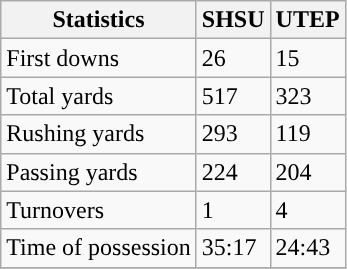<table class="wikitable" style="float: left;">
<tr>
<th>Statistics</th>
<th>SHSU</th>
<th>UTEP</th>
</tr>
<tr>
<td>First downs</td>
<td>26</td>
<td>15</td>
</tr>
<tr>
<td>Total yards</td>
<td>517</td>
<td>323</td>
</tr>
<tr>
<td>Rushing yards</td>
<td>293</td>
<td>119</td>
</tr>
<tr>
<td>Passing yards</td>
<td>224</td>
<td>204</td>
</tr>
<tr>
<td>Turnovers</td>
<td>1</td>
<td>4</td>
</tr>
<tr>
<td>Time of possession</td>
<td>35:17</td>
<td>24:43</td>
</tr>
<tr>
</tr>
</table>
